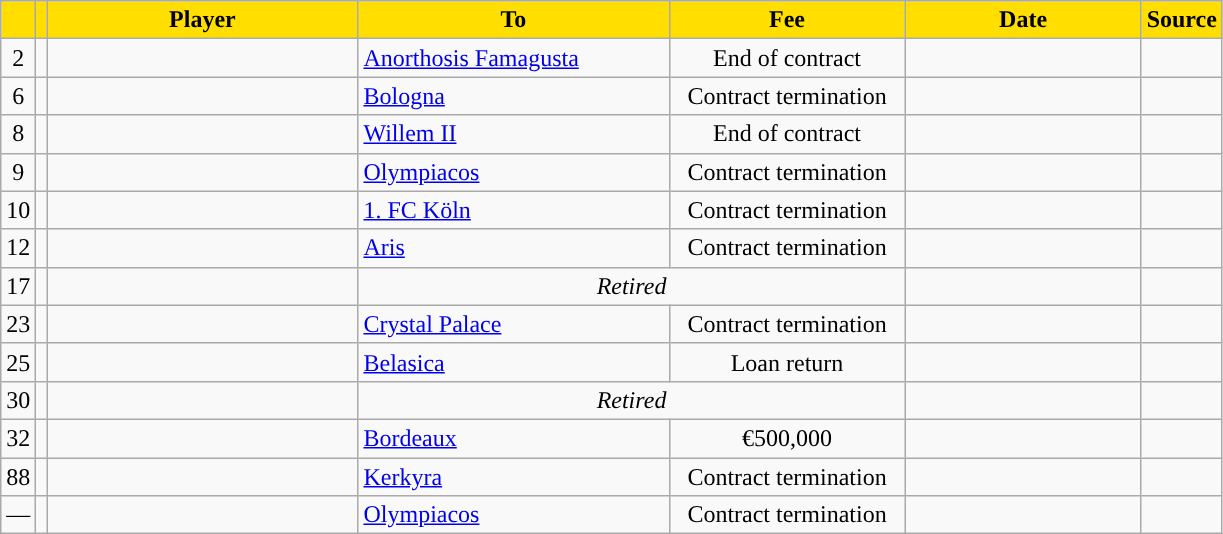<table class="wikitable sortable">
<tr>
<th style="background:#FFDE00"></th>
<th style="background:#FFDE00"></th>
<th width=200 style="background:#FFDE00">Player</th>
<th width=200 style="background:#FFDE00">To</th>
<th width=150 style="background:#FFDE00">Fee</th>
<th width=150 style="background:#FFDE00">Date</th>
<th style="background:#FFDE00">Source</th>
</tr>
<tr>
<td align=center>2</td>
<td align=center></td>
<td></td>
<td> <a href='#'>Anorthosis Famagusta</a></td>
<td align=center>End of contract</td>
<td align=center></td>
<td align=center></td>
</tr>
<tr>
<td align=center>6</td>
<td align=center></td>
<td></td>
<td> <a href='#'>Bologna</a></td>
<td align=center>Contract termination</td>
<td align=center></td>
<td align=center></td>
</tr>
<tr>
<td align=center>8</td>
<td align=center></td>
<td></td>
<td> <a href='#'>Willem II</a></td>
<td align=center>End of contract</td>
<td align=center></td>
<td align=center></td>
</tr>
<tr>
<td align=center>9</td>
<td align=center></td>
<td></td>
<td> <a href='#'>Olympiacos</a></td>
<td align=center>Contract termination</td>
<td align=center></td>
<td align=center></td>
</tr>
<tr>
<td align=center>10</td>
<td align=center></td>
<td></td>
<td> <a href='#'>1. FC Köln</a></td>
<td align=center>Contract termination</td>
<td align=center></td>
<td align=center></td>
</tr>
<tr>
<td align=center>12</td>
<td align=center></td>
<td></td>
<td> <a href='#'>Aris</a></td>
<td align=center>Contract termination</td>
<td align=center></td>
<td align=center></td>
</tr>
<tr>
<td align=center>17</td>
<td align=center></td>
<td></td>
<td align=center colspan=2><em>Retired</em></td>
<td align=center></td>
<td align=center></td>
</tr>
<tr>
<td align=center>23</td>
<td align=center></td>
<td></td>
<td> <a href='#'>Crystal Palace</a></td>
<td align=center>Contract termination</td>
<td align=center></td>
<td align=center></td>
</tr>
<tr>
<td align=center>25</td>
<td align=center></td>
<td></td>
<td> <a href='#'>Belasica</a></td>
<td align=center>Loan return</td>
<td align=center></td>
<td align=center></td>
</tr>
<tr>
<td align=center>30</td>
<td align=center></td>
<td></td>
<td align=center colspan=2><em>Retired</em></td>
<td align=center></td>
<td align=center></td>
</tr>
<tr>
<td align=center>32</td>
<td align=center></td>
<td></td>
<td> <a href='#'>Bordeaux</a></td>
<td align=center>€500,000</td>
<td align=center></td>
<td align=center></td>
</tr>
<tr>
<td align=center>88</td>
<td align=center></td>
<td></td>
<td> <a href='#'>Kerkyra</a></td>
<td align=center>Contract termination</td>
<td align=center></td>
<td align=center></td>
</tr>
<tr>
<td align=center>—</td>
<td align=center></td>
<td></td>
<td> <a href='#'>Olympiacos</a></td>
<td align=center>Contract termination</td>
<td align=center></td>
<td align=center></td>
</tr>
</table>
